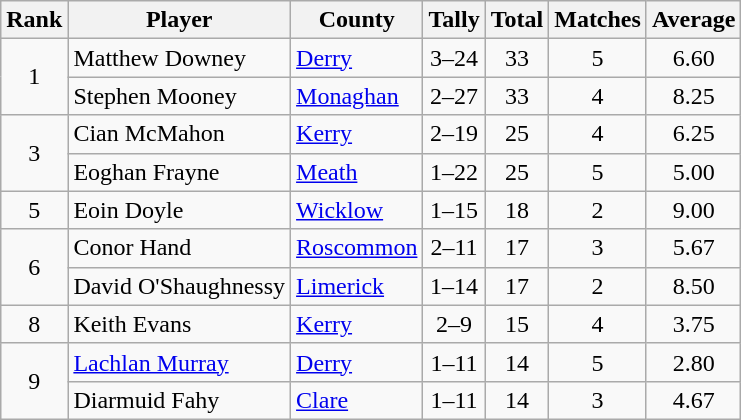<table class="wikitable">
<tr>
<th>Rank</th>
<th>Player</th>
<th>County</th>
<th>Tally</th>
<th>Total</th>
<th>Matches</th>
<th>Average</th>
</tr>
<tr>
<td rowspan="2" style="text-align:center;">1</td>
<td>Matthew Downey</td>
<td><a href='#'>Derry</a></td>
<td align=center>3–24</td>
<td align=center>33</td>
<td align=center>5</td>
<td align=center>6.60</td>
</tr>
<tr>
<td>Stephen Mooney</td>
<td><a href='#'>Monaghan</a></td>
<td align=center>2–27</td>
<td align=center>33</td>
<td align=center>4</td>
<td align=center>8.25</td>
</tr>
<tr>
<td rowspan="2" style="text-align:center;">3</td>
<td>Cian McMahon</td>
<td><a href='#'>Kerry</a></td>
<td align=center>2–19</td>
<td align=center>25</td>
<td align=center>4</td>
<td align=center>6.25</td>
</tr>
<tr>
<td>Eoghan Frayne</td>
<td><a href='#'>Meath</a></td>
<td align=center>1–22</td>
<td align=center>25</td>
<td align=center>5</td>
<td align=center>5.00</td>
</tr>
<tr>
<td rowspan="1" style="text-align:center;">5</td>
<td>Eoin Doyle</td>
<td><a href='#'>Wicklow</a></td>
<td align=center>1–15</td>
<td align=center>18</td>
<td align=center>2</td>
<td align=center>9.00</td>
</tr>
<tr>
<td rowspan="2" style="text-align:center;">6</td>
<td>Conor Hand</td>
<td><a href='#'>Roscommon</a></td>
<td align=center>2–11</td>
<td align=center>17</td>
<td align=center>3</td>
<td align=center>5.67</td>
</tr>
<tr>
<td>David O'Shaughnessy</td>
<td><a href='#'>Limerick</a></td>
<td align=center>1–14</td>
<td align=center>17</td>
<td align=center>2</td>
<td align=center>8.50</td>
</tr>
<tr>
<td rowspan="1" style="text-align:center;">8</td>
<td>Keith Evans</td>
<td><a href='#'>Kerry</a></td>
<td align=center>2–9</td>
<td align=center>15</td>
<td align=center>4</td>
<td align=center>3.75</td>
</tr>
<tr>
<td rowspan="2" style="text-align:center;">9</td>
<td><a href='#'>Lachlan Murray</a></td>
<td><a href='#'>Derry</a></td>
<td align=center>1–11</td>
<td align=center>14</td>
<td align=center>5</td>
<td align=center>2.80</td>
</tr>
<tr>
<td>Diarmuid Fahy</td>
<td><a href='#'>Clare</a></td>
<td align=center>1–11</td>
<td align=center>14</td>
<td align=center>3</td>
<td align=center>4.67</td>
</tr>
</table>
